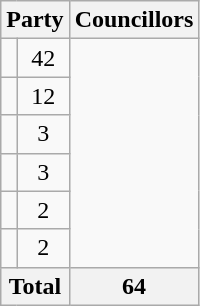<table class="wikitable">
<tr>
<th colspan=2>Party</th>
<th>Councillors</th>
</tr>
<tr>
<td></td>
<td align="center">42</td>
</tr>
<tr>
<td></td>
<td align="center">12</td>
</tr>
<tr>
<td></td>
<td align="center">3</td>
</tr>
<tr>
<td></td>
<td align="center">3</td>
</tr>
<tr>
<td></td>
<td align="center">2</td>
</tr>
<tr>
<td></td>
<td align="center">2</td>
</tr>
<tr>
<th colspan=2>Total</th>
<th align=center>64</th>
</tr>
</table>
